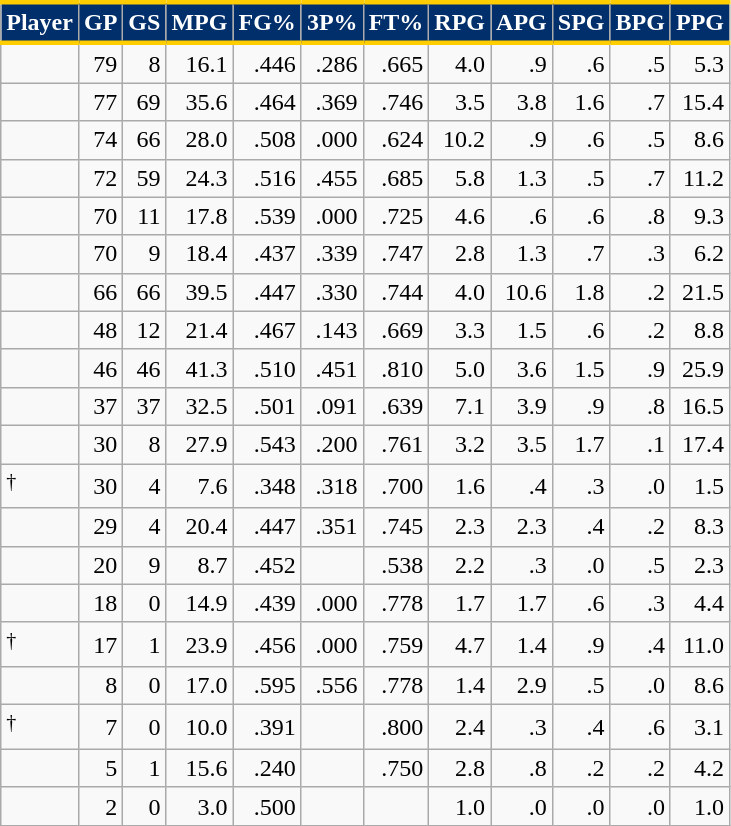<table class="wikitable sortable" style="text-align:right;">
<tr>
<th style="background:#002F6C; color:#FFFFFF; border-top:#FFCD00 3px solid; border-bottom:#FFCD00 3px solid;">Player</th>
<th style="background:#002F6C; color:#FFFFFF; border-top:#FFCD00 3px solid; border-bottom:#FFCD00 3px solid;">GP</th>
<th style="background:#002F6C; color:#FFFFFF; border-top:#FFCD00 3px solid; border-bottom:#FFCD00 3px solid;">GS</th>
<th style="background:#002F6C; color:#FFFFFF; border-top:#FFCD00 3px solid; border-bottom:#FFCD00 3px solid;">MPG</th>
<th style="background:#002F6C; color:#FFFFFF; border-top:#FFCD00 3px solid; border-bottom:#FFCD00 3px solid;">FG%</th>
<th style="background:#002F6C; color:#FFFFFF; border-top:#FFCD00 3px solid; border-bottom:#FFCD00 3px solid;">3P%</th>
<th style="background:#002F6C; color:#FFFFFF; border-top:#FFCD00 3px solid; border-bottom:#FFCD00 3px solid;">FT%</th>
<th style="background:#002F6C; color:#FFFFFF; border-top:#FFCD00 3px solid; border-bottom:#FFCD00 3px solid;">RPG</th>
<th style="background:#002F6C; color:#FFFFFF; border-top:#FFCD00 3px solid; border-bottom:#FFCD00 3px solid;">APG</th>
<th style="background:#002F6C; color:#FFFFFF; border-top:#FFCD00 3px solid; border-bottom:#FFCD00 3px solid;">SPG</th>
<th style="background:#002F6C; color:#FFFFFF; border-top:#FFCD00 3px solid; border-bottom:#FFCD00 3px solid;">BPG</th>
<th style="background:#002F6C; color:#FFFFFF; border-top:#FFCD00 3px solid; border-bottom:#FFCD00 3px solid;">PPG</th>
</tr>
<tr>
<td style="text-align:left;"></td>
<td>79</td>
<td>8</td>
<td>16.1</td>
<td>.446</td>
<td>.286</td>
<td>.665</td>
<td>4.0</td>
<td>.9</td>
<td>.6</td>
<td>.5</td>
<td>5.3</td>
</tr>
<tr>
<td style="text-align:left;"></td>
<td>77</td>
<td>69</td>
<td>35.6</td>
<td>.464</td>
<td>.369</td>
<td>.746</td>
<td>3.5</td>
<td>3.8</td>
<td>1.6</td>
<td>.7</td>
<td>15.4</td>
</tr>
<tr>
<td style="text-align:left;"></td>
<td>74</td>
<td>66</td>
<td>28.0</td>
<td>.508</td>
<td>.000</td>
<td>.624</td>
<td>10.2</td>
<td>.9</td>
<td>.6</td>
<td>.5</td>
<td>8.6</td>
</tr>
<tr>
<td style="text-align:left;"></td>
<td>72</td>
<td>59</td>
<td>24.3</td>
<td>.516</td>
<td>.455</td>
<td>.685</td>
<td>5.8</td>
<td>1.3</td>
<td>.5</td>
<td>.7</td>
<td>11.2</td>
</tr>
<tr>
<td style="text-align:left;"></td>
<td>70</td>
<td>11</td>
<td>17.8</td>
<td>.539</td>
<td>.000</td>
<td>.725</td>
<td>4.6</td>
<td>.6</td>
<td>.6</td>
<td>.8</td>
<td>9.3</td>
</tr>
<tr>
<td style="text-align:left;"></td>
<td>70</td>
<td>9</td>
<td>18.4</td>
<td>.437</td>
<td>.339</td>
<td>.747</td>
<td>2.8</td>
<td>1.3</td>
<td>.7</td>
<td>.3</td>
<td>6.2</td>
</tr>
<tr>
<td style="text-align:left;"></td>
<td>66</td>
<td>66</td>
<td>39.5</td>
<td>.447</td>
<td>.330</td>
<td>.744</td>
<td>4.0</td>
<td>10.6</td>
<td>1.8</td>
<td>.2</td>
<td>21.5</td>
</tr>
<tr>
<td style="text-align:left;"></td>
<td>48</td>
<td>12</td>
<td>21.4</td>
<td>.467</td>
<td>.143</td>
<td>.669</td>
<td>3.3</td>
<td>1.5</td>
<td>.6</td>
<td>.2</td>
<td>8.8</td>
</tr>
<tr>
<td style="text-align:left;"></td>
<td>46</td>
<td>46</td>
<td>41.3</td>
<td>.510</td>
<td>.451</td>
<td>.810</td>
<td>5.0</td>
<td>3.6</td>
<td>1.5</td>
<td>.9</td>
<td>25.9</td>
</tr>
<tr>
<td style="text-align:left;"></td>
<td>37</td>
<td>37</td>
<td>32.5</td>
<td>.501</td>
<td>.091</td>
<td>.639</td>
<td>7.1</td>
<td>3.9</td>
<td>.9</td>
<td>.8</td>
<td>16.5</td>
</tr>
<tr>
<td style="text-align:left;"></td>
<td>30</td>
<td>8</td>
<td>27.9</td>
<td>.543</td>
<td>.200</td>
<td>.761</td>
<td>3.2</td>
<td>3.5</td>
<td>1.7</td>
<td>.1</td>
<td>17.4</td>
</tr>
<tr>
<td style="text-align:left;"><sup>†</sup></td>
<td>30</td>
<td>4</td>
<td>7.6</td>
<td>.348</td>
<td>.318</td>
<td>.700</td>
<td>1.6</td>
<td>.4</td>
<td>.3</td>
<td>.0</td>
<td>1.5</td>
</tr>
<tr>
<td style="text-align:left;"></td>
<td>29</td>
<td>4</td>
<td>20.4</td>
<td>.447</td>
<td>.351</td>
<td>.745</td>
<td>2.3</td>
<td>2.3</td>
<td>.4</td>
<td>.2</td>
<td>8.3</td>
</tr>
<tr>
<td style="text-align:left;"></td>
<td>20</td>
<td>9</td>
<td>8.7</td>
<td>.452</td>
<td></td>
<td>.538</td>
<td>2.2</td>
<td>.3</td>
<td>.0</td>
<td>.5</td>
<td>2.3</td>
</tr>
<tr>
<td style="text-align:left;"></td>
<td>18</td>
<td>0</td>
<td>14.9</td>
<td>.439</td>
<td>.000</td>
<td>.778</td>
<td>1.7</td>
<td>1.7</td>
<td>.6</td>
<td>.3</td>
<td>4.4</td>
</tr>
<tr>
<td style="text-align:left;"><sup>†</sup></td>
<td>17</td>
<td>1</td>
<td>23.9</td>
<td>.456</td>
<td>.000</td>
<td>.759</td>
<td>4.7</td>
<td>1.4</td>
<td>.9</td>
<td>.4</td>
<td>11.0</td>
</tr>
<tr>
<td style="text-align:left;"></td>
<td>8</td>
<td>0</td>
<td>17.0</td>
<td>.595</td>
<td>.556</td>
<td>.778</td>
<td>1.4</td>
<td>2.9</td>
<td>.5</td>
<td>.0</td>
<td>8.6</td>
</tr>
<tr>
<td style="text-align:left;"><sup>†</sup></td>
<td>7</td>
<td>0</td>
<td>10.0</td>
<td>.391</td>
<td></td>
<td>.800</td>
<td>2.4</td>
<td>.3</td>
<td>.4</td>
<td>.6</td>
<td>3.1</td>
</tr>
<tr>
<td style="text-align:left;"></td>
<td>5</td>
<td>1</td>
<td>15.6</td>
<td>.240</td>
<td></td>
<td>.750</td>
<td>2.8</td>
<td>.8</td>
<td>.2</td>
<td>.2</td>
<td>4.2</td>
</tr>
<tr>
<td style="text-align:left;"></td>
<td>2</td>
<td>0</td>
<td>3.0</td>
<td>.500</td>
<td></td>
<td></td>
<td>1.0</td>
<td>.0</td>
<td>.0</td>
<td>.0</td>
<td>1.0</td>
</tr>
</table>
